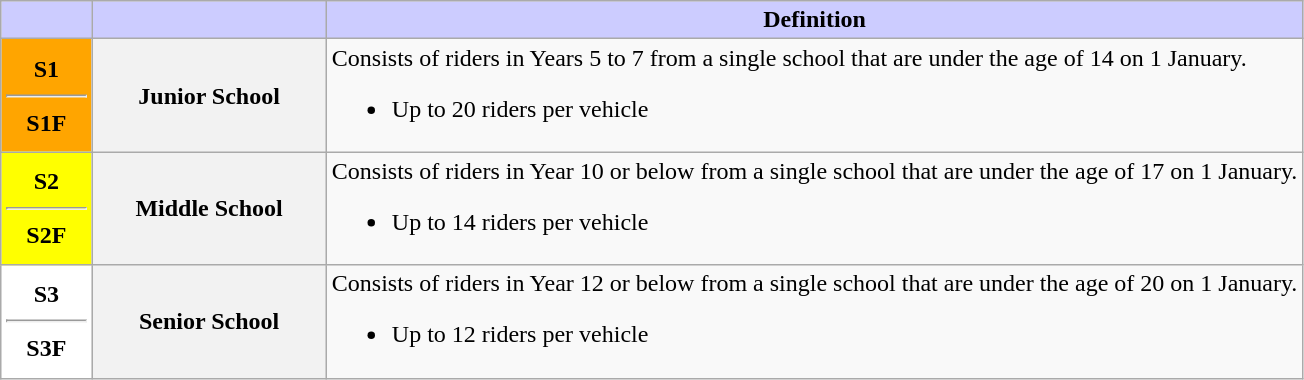<table class="wikitable" style="font-size:90% width:75%">
<tr>
<th width="7%" style="background:#ccf"></th>
<th width="18%" style="background:#ccf"></th>
<th style="background:#ccf">Definition</th>
</tr>
<tr>
<th style="background:#FFA500">S1<hr>S1F</th>
<th>Junior School</th>
<td>Consists of riders in Years 5 to 7 from a single school that are under the age of 14 on 1 January.<br><ul><li>Up to 20 riders per vehicle</li></ul></td>
</tr>
<tr>
<th style="background:#FFFF00">S2<hr>S2F</th>
<th>Middle School</th>
<td>Consists of riders in Year 10 or below from a single school that are under the age of 17 on 1 January.<br><ul><li>Up to 14 riders per vehicle</li></ul></td>
</tr>
<tr>
<th style="background:#FFFFFF">S3<hr>S3F</th>
<th>Senior School</th>
<td>Consists of riders in Year 12 or below from a single school that are under the age of 20 on 1 January.<br><ul><li>Up to 12 riders per vehicle</li></ul></td>
</tr>
</table>
